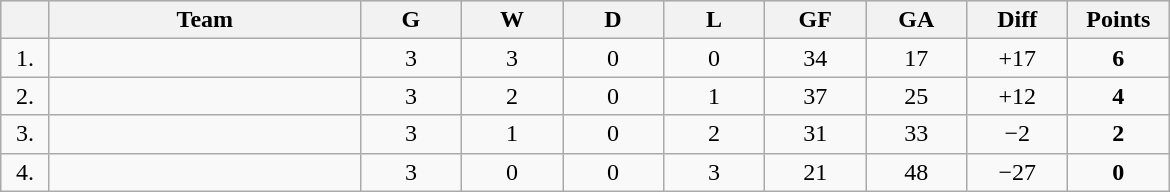<table class=wikitable style="text-align:center">
<tr bgcolor="#DCDCDC">
<th width="25"></th>
<th width="200">Team</th>
<th width="60">G</th>
<th width="60">W</th>
<th width="60">D</th>
<th width="60">L</th>
<th width="60">GF</th>
<th width="60">GA</th>
<th width="60">Diff</th>
<th width="60">Points</th>
</tr>
<tr bgcolor=>
<td>1.</td>
<td align=left></td>
<td>3</td>
<td>3</td>
<td>0</td>
<td>0</td>
<td>34</td>
<td>17</td>
<td>+17</td>
<td><strong>6</strong></td>
</tr>
<tr bgcolor=>
<td>2.</td>
<td align=left></td>
<td>3</td>
<td>2</td>
<td>0</td>
<td>1</td>
<td>37</td>
<td>25</td>
<td>+12</td>
<td><strong>4</strong></td>
</tr>
<tr bgcolor=>
<td>3.</td>
<td align=left></td>
<td>3</td>
<td>1</td>
<td>0</td>
<td>2</td>
<td>31</td>
<td>33</td>
<td>−2</td>
<td><strong>2</strong></td>
</tr>
<tr bgcolor=>
<td>4.</td>
<td align=left></td>
<td>3</td>
<td>0</td>
<td>0</td>
<td>3</td>
<td>21</td>
<td>48</td>
<td>−27</td>
<td><strong>0</strong></td>
</tr>
</table>
